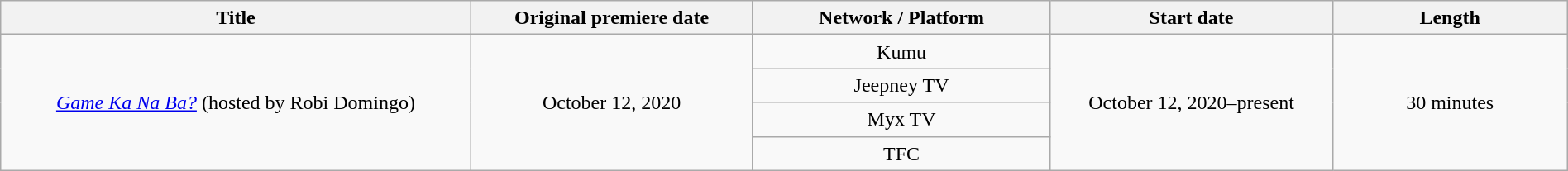<table class="wikitable sortable" style="text-align:center; font-size:100%; line-height:20px;" width="100%">
<tr>
<th style="width:30%;">Title</th>
<th style="width:18%;">Original premiere date</th>
<th style="width:19%;">Network / Platform</th>
<th style="width:18%;">Start date</th>
<th style="width:15%;">Length</th>
</tr>
<tr>
<td rowspan="4"><em><a href='#'>Game Ka Na Ba?</a></em> (hosted by Robi Domingo)</td>
<td rowspan="4">October 12, 2020</td>
<td>Kumu</td>
<td rowspan="4">October 12, 2020–present</td>
<td rowspan="4">30 minutes</td>
</tr>
<tr>
<td>Jeepney TV</td>
</tr>
<tr>
<td>Myx TV</td>
</tr>
<tr>
<td>TFC</td>
</tr>
</table>
